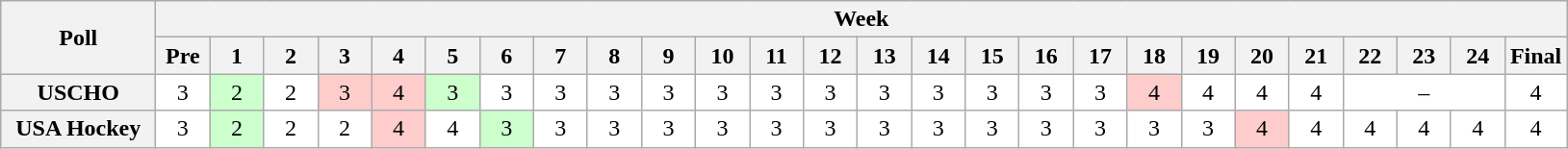<table class="wikitable" style="white-space:nowrap;">
<tr>
<th scope="col" width="100" rowspan="2">Poll</th>
<th colspan="26">Week</th>
</tr>
<tr>
<th scope="col" width="30">Pre</th>
<th scope="col" width="30">1</th>
<th scope="col" width="30">2</th>
<th scope="col" width="30">3</th>
<th scope="col" width="30">4</th>
<th scope="col" width="30">5</th>
<th scope="col" width="30">6</th>
<th scope="col" width="30">7</th>
<th scope="col" width="30">8</th>
<th scope="col" width="30">9</th>
<th scope="col" width="30">10</th>
<th scope="col" width="30">11</th>
<th scope="col" width="30">12</th>
<th scope="col" width="30">13</th>
<th scope="col" width="30">14</th>
<th scope="col" width="30">15</th>
<th scope="col" width="30">16</th>
<th scope="col" width="30">17</th>
<th scope="col" width="30">18</th>
<th scope="col" width="30">19</th>
<th scope="col" width="30">20</th>
<th scope="col" width="30">21</th>
<th scope="col" width="30">22</th>
<th scope="col" width="30">23</th>
<th scope="col" width="30">24</th>
<th scope="col" width="30">Final</th>
</tr>
<tr style="text-align:center;">
<th>USCHO</th>
<td bgcolor="#fff">3</td>
<td bgcolor="#cfc">2</td>
<td bgcolor="#fff">2</td>
<td bgcolor="#fcc">3</td>
<td bgcolor="#fcc">4</td>
<td bgcolor="#cfc">3</td>
<td bgcolor="#fff">3</td>
<td bgcolor="#fff">3</td>
<td bgcolor="#fff">3</td>
<td bgcolor="#fff">3</td>
<td bgcolor="#fff">3</td>
<td bgcolor="#fff">3</td>
<td bgcolor="#fff">3</td>
<td bgcolor="#fff">3</td>
<td bgcolor="#fff">3</td>
<td bgcolor="#fff">3</td>
<td bgcolor="#fff">3</td>
<td bgcolor="#fff">3</td>
<td bgcolor="#fcc">4</td>
<td bgcolor="#fff">4</td>
<td bgcolor="#fff">4</td>
<td bgcolor="#fff">4</td>
<td colspan="3" bgcolor="#fff">–</td>
<td bgcolor="#fff">4</td>
</tr>
<tr style="text-align:center;">
<th>USA Hockey</th>
<td bgcolor="#fff">3</td>
<td bgcolor="#cfc">2</td>
<td bgcolor="#fff">2</td>
<td bgcolor="#fff">2</td>
<td bgcolor="#fcc">4</td>
<td bgcolor="#fff">4</td>
<td bgcolor="#cfc">3</td>
<td bgcolor="#fff">3</td>
<td bgcolor="#fff">3</td>
<td bgcolor="#fff">3</td>
<td bgcolor="#fff">3</td>
<td bgcolor="#fff">3</td>
<td bgcolor="#fff">3</td>
<td bgcolor="#fff">3</td>
<td bgcolor="#fff">3</td>
<td bgcolor="#fff">3</td>
<td bgcolor="#fff">3</td>
<td bgcolor="#fff">3</td>
<td bgcolor="#fff">3</td>
<td bgcolor="#fff">3</td>
<td bgcolor="#fcc">4</td>
<td bgcolor="#fff">4</td>
<td bgcolor="#fff">4</td>
<td bgcolor="#fff">4</td>
<td bgcolor="#fff">4</td>
<td bgcolor="#fff">4</td>
</tr>
</table>
